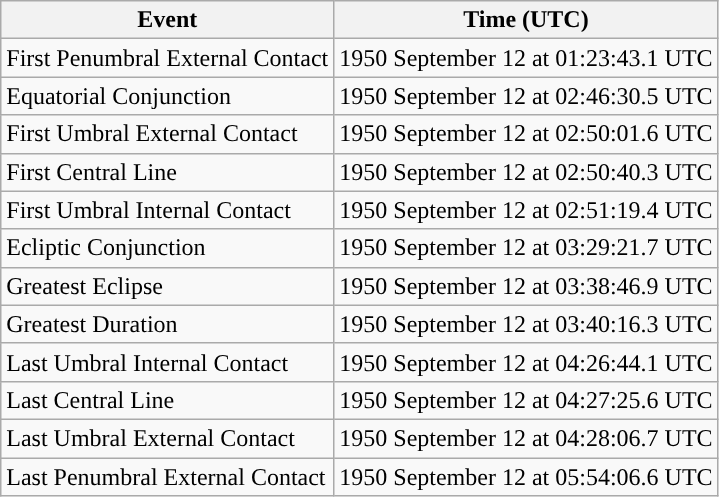<table class="wikitable">
<tr>
<th>Event</th>
<th>Time (UTC)</th>
</tr>
<tr>
<td>First Penumbral External Contact</td>
<td>1950 September 12 at 01:23:43.1 UTC</td>
</tr>
<tr>
<td>Equatorial Conjunction</td>
<td>1950 September 12 at 02:46:30.5 UTC</td>
</tr>
<tr>
<td>First Umbral External Contact</td>
<td>1950 September 12 at 02:50:01.6 UTC</td>
</tr>
<tr>
<td>First Central Line</td>
<td>1950 September 12 at 02:50:40.3 UTC</td>
</tr>
<tr>
<td>First Umbral Internal Contact</td>
<td>1950 September 12 at 02:51:19.4 UTC</td>
</tr>
<tr>
<td>Ecliptic Conjunction</td>
<td>1950 September 12 at 03:29:21.7 UTC</td>
</tr>
<tr>
<td>Greatest Eclipse</td>
<td>1950 September 12 at 03:38:46.9 UTC</td>
</tr>
<tr>
<td>Greatest Duration</td>
<td>1950 September 12 at 03:40:16.3 UTC</td>
</tr>
<tr>
<td>Last Umbral Internal Contact</td>
<td>1950 September 12 at 04:26:44.1 UTC</td>
</tr>
<tr>
<td>Last Central Line</td>
<td>1950 September 12 at 04:27:25.6 UTC</td>
</tr>
<tr>
<td>Last Umbral External Contact</td>
<td>1950 September 12 at 04:28:06.7 UTC</td>
</tr>
<tr>
<td>Last Penumbral External Contact</td>
<td>1950 September 12 at 05:54:06.6 UTC</td>
</tr>
</table>
